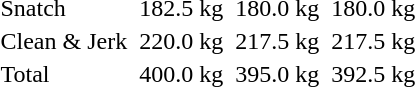<table>
<tr>
<td>Snatch</td>
<td></td>
<td>182.5 kg</td>
<td></td>
<td>180.0 kg</td>
<td></td>
<td>180.0 kg</td>
</tr>
<tr>
<td>Clean & Jerk</td>
<td></td>
<td>220.0 kg</td>
<td></td>
<td>217.5 kg</td>
<td></td>
<td>217.5 kg</td>
</tr>
<tr>
<td>Total</td>
<td></td>
<td>400.0 kg</td>
<td></td>
<td>395.0 kg</td>
<td></td>
<td>392.5 kg</td>
</tr>
</table>
